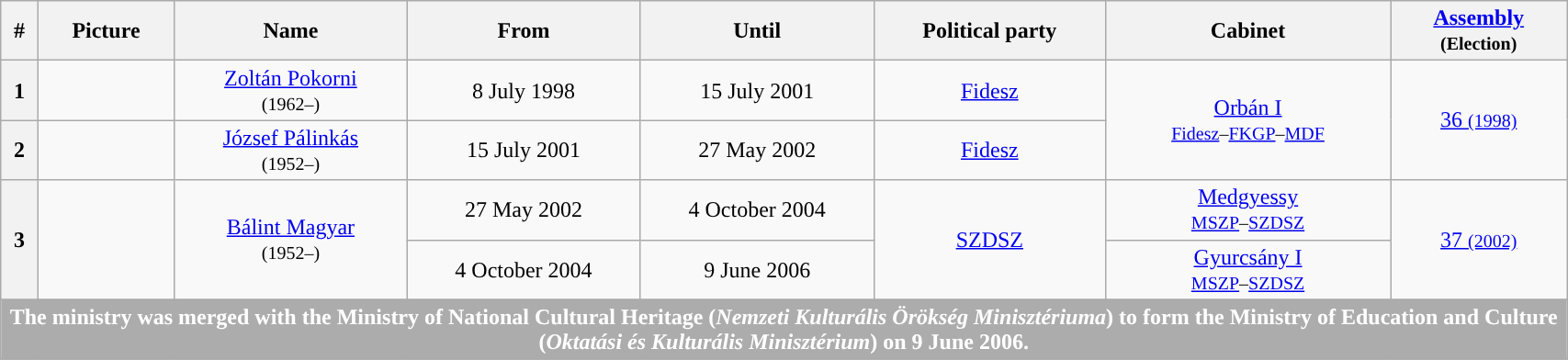<table width=90% class="wikitable" style="text-align:center">
<tr>
<th>#</th>
<th>Picture</th>
<th>Name</th>
<th>From</th>
<th>Until</th>
<th>Political party</th>
<th>Cabinet</th>
<th><a href='#'>Assembly</a><br><small>(Election)</small></th>
</tr>
<tr>
<th style="background:">1</th>
<td></td>
<td><a href='#'>Zoltán Pokorni</a><br><small>(1962–)</small></td>
<td>8 July 1998</td>
<td>15 July 2001</td>
<td><a href='#'>Fidesz</a></td>
<td rowspan="2"><a href='#'>Orbán I</a><br><small><a href='#'>Fidesz</a>–<a href='#'>FKGP</a>–<a href='#'>MDF</a></small></td>
<td rowspan="2"><a href='#'>36 <small>(1998)</small></a></td>
</tr>
<tr>
<th style="background:">2</th>
<td></td>
<td><a href='#'>József Pálinkás</a><br><small>(1952–)</small></td>
<td>15 July 2001</td>
<td>27 May 2002</td>
<td><a href='#'>Fidesz</a></td>
</tr>
<tr>
<th rowspan="2" style="background:">3</th>
<td rowspan="2"></td>
<td rowspan="2"><a href='#'>Bálint Magyar</a><br><small>(1952–)</small></td>
<td>27 May 2002</td>
<td>4 October 2004</td>
<td rowspan="2"><a href='#'>SZDSZ</a></td>
<td><a href='#'>Medgyessy</a><br><small><a href='#'>MSZP</a>–<a href='#'>SZDSZ</a></small></td>
<td rowspan="2"><a href='#'>37 <small>(2002)</small></a></td>
</tr>
<tr>
<td>4 October 2004</td>
<td>9 June 2006</td>
<td><a href='#'>Gyurcsány I</a><br><small><a href='#'>MSZP</a>–<a href='#'>SZDSZ</a></small></td>
</tr>
<tr>
<th colspan="8" style="background-color:#ACACAC; color:white">The ministry was merged with the Ministry of National Cultural Heritage (<em>Nemzeti Kulturális Örökség Minisztériuma</em>) to form the Ministry of Education and Culture (<em>Oktatási és Kulturális Minisztérium</em>) on 9 June 2006.</th>
</tr>
<tr>
</tr>
</table>
